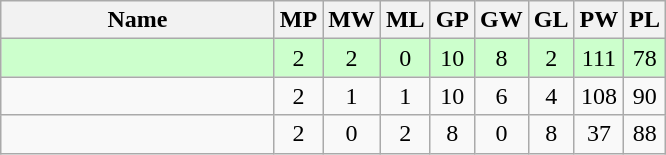<table class=wikitable style="text-align:center">
<tr>
<th width=175>Name</th>
<th width=20>MP</th>
<th width=20>MW</th>
<th width=20>ML</th>
<th width=20>GP</th>
<th width=20>GW</th>
<th width=20>GL</th>
<th width=20>PW</th>
<th width=20>PL</th>
</tr>
<tr style="background-color:#ccffcc;">
<td style="text-align:left;"><strong></strong></td>
<td>2</td>
<td>2</td>
<td>0</td>
<td>10</td>
<td>8</td>
<td>2</td>
<td>111</td>
<td>78</td>
</tr>
<tr>
<td style="text-align:left;"></td>
<td>2</td>
<td>1</td>
<td>1</td>
<td>10</td>
<td>6</td>
<td>4</td>
<td>108</td>
<td>90</td>
</tr>
<tr>
<td style="text-align:left;"></td>
<td>2</td>
<td>0</td>
<td>2</td>
<td>8</td>
<td>0</td>
<td>8</td>
<td>37</td>
<td>88</td>
</tr>
</table>
